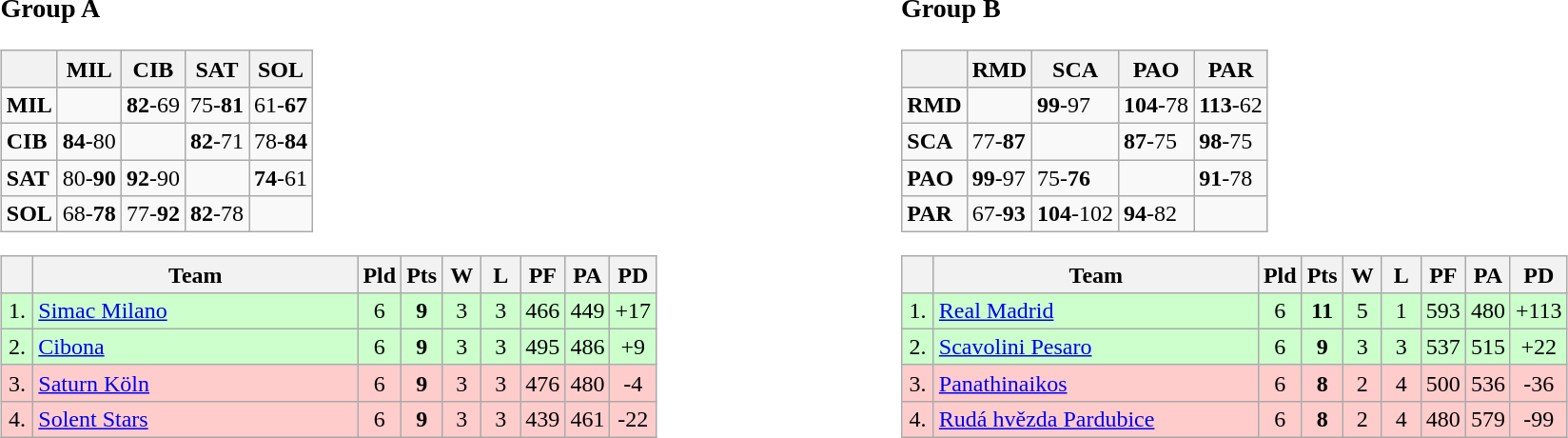<table>
<tr>
<td style="vertical-align:top; width:33%;"><br><h3>Group A</h3><table class="wikitable">
<tr>
<th></th>
<th> MIL</th>
<th> CIB</th>
<th> SAT</th>
<th> SOL</th>
</tr>
<tr>
<td> <strong>MIL</strong></td>
<td></td>
<td><strong>82</strong>-69</td>
<td>75-<strong>81</strong></td>
<td>61-<strong>67</strong></td>
</tr>
<tr>
<td> <strong>CIB</strong></td>
<td><strong>84</strong>-80</td>
<td></td>
<td><strong>82</strong>-71</td>
<td>78-<strong>84</strong></td>
</tr>
<tr>
<td> <strong>SAT</strong></td>
<td>80-<strong>90</strong></td>
<td><strong>92</strong>-90</td>
<td></td>
<td><strong>74</strong>-61</td>
</tr>
<tr>
<td> <strong>SOL</strong></td>
<td>68-<strong>78</strong></td>
<td>77-<strong>92</strong></td>
<td><strong>82</strong>-78</td>
<td></td>
</tr>
</table>
<table class="wikitable" style="text-align:center">
<tr>
<th width=15></th>
<th width=220>Team</th>
<th width=20>Pld</th>
<th width=20>Pts</th>
<th width=20>W</th>
<th width=20>L</th>
<th width=20>PF</th>
<th width=20>PA</th>
<th width=20>PD</th>
</tr>
<tr style="background: #ccffcc;">
<td>1.</td>
<td align=left> <a href='#'>Simac Milano</a></td>
<td>6</td>
<td><strong>9</strong></td>
<td>3</td>
<td>3</td>
<td>466</td>
<td>449</td>
<td>+17</td>
</tr>
<tr style="background: #ccffcc;">
<td>2.</td>
<td align=left> <a href='#'>Cibona</a></td>
<td>6</td>
<td><strong>9</strong></td>
<td>3</td>
<td>3</td>
<td>495</td>
<td>486</td>
<td>+9</td>
</tr>
<tr style="background: #ffcccc;">
<td>3.</td>
<td align=left> <a href='#'>Saturn Köln</a></td>
<td>6</td>
<td><strong>9</strong></td>
<td>3</td>
<td>3</td>
<td>476</td>
<td>480</td>
<td>-4</td>
</tr>
<tr style="background: #ffcccc;">
<td>4.</td>
<td align=left> <a href='#'>Solent Stars</a></td>
<td>6</td>
<td><strong>9</strong></td>
<td>3</td>
<td>3</td>
<td>439</td>
<td>461</td>
<td>-22</td>
</tr>
</table>
</td>
<td style="vertical-align:top; width:33%;"><br><h3>Group B</h3><table class="wikitable">
<tr>
<th></th>
<th> RMD</th>
<th> SCA</th>
<th> PAO</th>
<th> PAR</th>
</tr>
<tr>
<td> <strong>RMD</strong></td>
<td></td>
<td><strong>99</strong>-97</td>
<td><strong>104</strong>-78</td>
<td><strong>113</strong>-62</td>
</tr>
<tr>
<td> <strong>SCA</strong></td>
<td>77-<strong>87</strong></td>
<td></td>
<td><strong>87</strong>-75</td>
<td><strong>98</strong>-75</td>
</tr>
<tr>
<td> <strong>PAO</strong></td>
<td><strong>99</strong>-97</td>
<td>75-<strong>76</strong></td>
<td></td>
<td><strong>91</strong>-78</td>
</tr>
<tr>
<td> <strong>PAR</strong></td>
<td>67-<strong>93</strong></td>
<td><strong>104</strong>-102</td>
<td><strong>94</strong>-82</td>
<td></td>
</tr>
</table>
<table class="wikitable" style="text-align:center">
<tr>
<th width=15></th>
<th width=220>Team</th>
<th width=20>Pld</th>
<th width=20>Pts</th>
<th width=20>W</th>
<th width=20>L</th>
<th width=20>PF</th>
<th width=20>PA</th>
<th width=20>PD</th>
</tr>
<tr style="background: #ccffcc;">
<td>1.</td>
<td align=left> <a href='#'>Real Madrid</a></td>
<td>6</td>
<td><strong>11</strong></td>
<td>5</td>
<td>1</td>
<td>593</td>
<td>480</td>
<td>+113</td>
</tr>
<tr style="background: #ccffcc;">
<td>2.</td>
<td align=left> <a href='#'>Scavolini Pesaro</a></td>
<td>6</td>
<td><strong>9</strong></td>
<td>3</td>
<td>3</td>
<td>537</td>
<td>515</td>
<td>+22</td>
</tr>
<tr style="background: #ffcccc;">
<td>3.</td>
<td align=left> <a href='#'>Panathinaikos</a></td>
<td>6</td>
<td><strong>8</strong></td>
<td>2</td>
<td>4</td>
<td>500</td>
<td>536</td>
<td>-36</td>
</tr>
<tr style="background: #ffcccc;">
<td>4.</td>
<td align=left> <a href='#'>Rudá hvězda Pardubice</a></td>
<td>6</td>
<td><strong>8</strong></td>
<td>2</td>
<td>4</td>
<td>480</td>
<td>579</td>
<td>-99</td>
</tr>
</table>
</td>
</tr>
</table>
